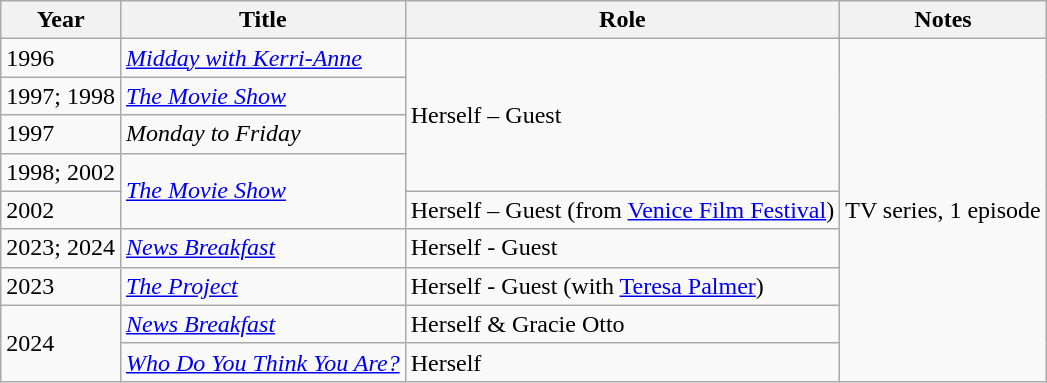<table class="wikitable sortable">
<tr>
<th>Year</th>
<th>Title</th>
<th>Role</th>
<th class="unsortable">Notes</th>
</tr>
<tr>
<td>1996</td>
<td><em><a href='#'>Midday with Kerri-Anne</a></em></td>
<td rowspan="4">Herself – Guest</td>
<td rowspan="9">TV series, 1 episode</td>
</tr>
<tr>
<td>1997; 1998</td>
<td><em><a href='#'>The Movie Show</a></em></td>
</tr>
<tr>
<td>1997</td>
<td><em>Monday to Friday</em></td>
</tr>
<tr>
<td>1998; 2002</td>
<td rowspan="2"><em><a href='#'>The Movie Show</a></em></td>
</tr>
<tr>
<td>2002</td>
<td>Herself – Guest (from <a href='#'>Venice Film Festival</a>)</td>
</tr>
<tr>
<td>2023; 2024</td>
<td><em><a href='#'>News Breakfast</a></em></td>
<td>Herself - Guest</td>
</tr>
<tr>
<td>2023</td>
<td><em><a href='#'>The Project</a></em></td>
<td>Herself - Guest (with <a href='#'>Teresa Palmer</a>)</td>
</tr>
<tr>
<td rowspan="2">2024</td>
<td><em><a href='#'>News Breakfast</a></em></td>
<td>Herself & Gracie Otto</td>
</tr>
<tr>
<td><em><a href='#'>Who Do You Think You Are?</a></em></td>
<td>Herself</td>
</tr>
</table>
